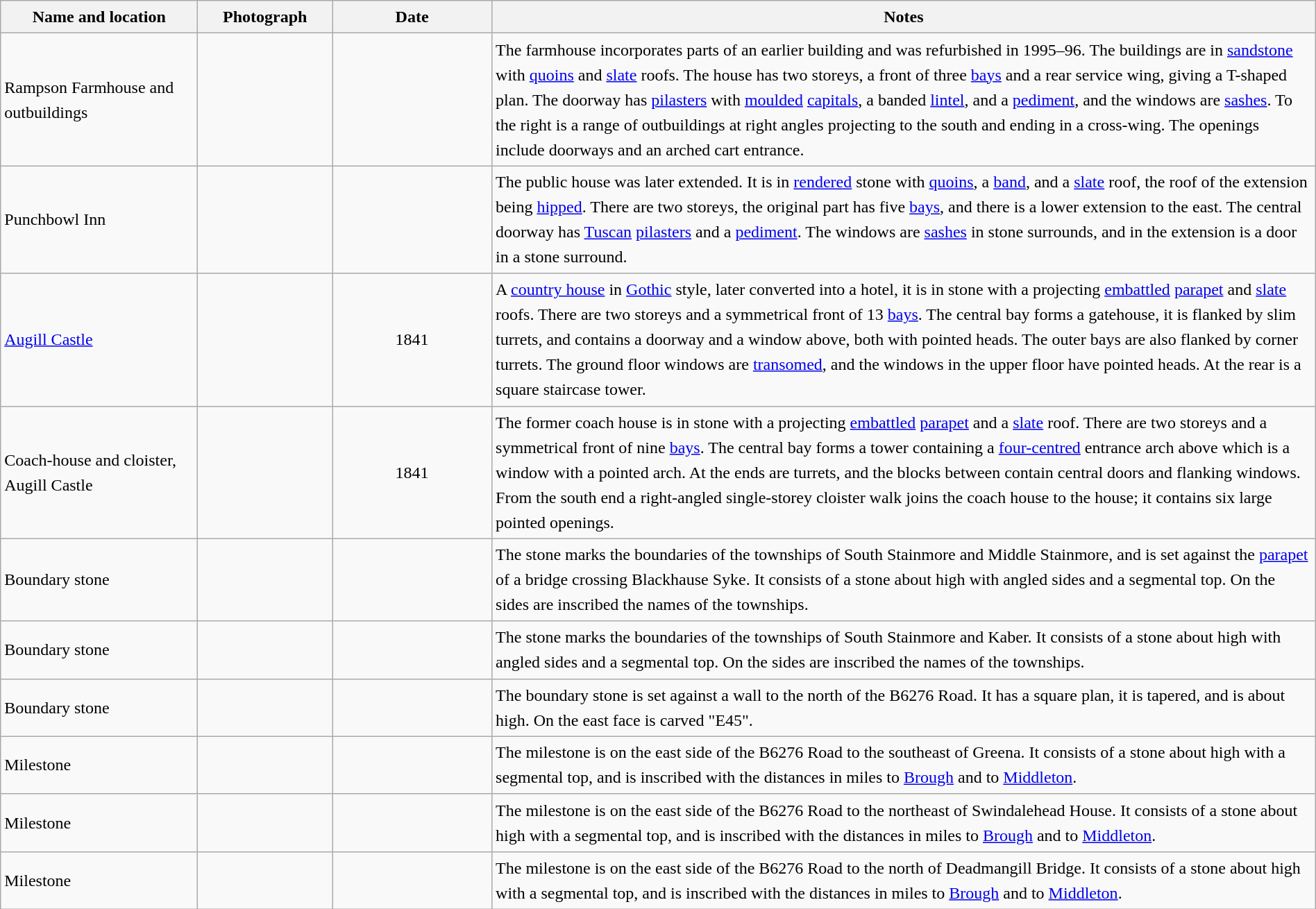<table class="wikitable sortable plainrowheaders" style="width:100%;border:0px;text-align:left;line-height:150%;">
<tr>
<th scope="col"  style="width:150px">Name and location</th>
<th scope="col"  style="width:100px" class="unsortable">Photograph</th>
<th scope="col"  style="width:120px">Date</th>
<th scope="col"  style="width:650px" class="unsortable">Notes</th>
</tr>
<tr>
<td>Rampson Farmhouse and outbuildings<br><small></small></td>
<td></td>
<td align="center"></td>
<td>The farmhouse incorporates parts of an earlier building and was refurbished in 1995–96.  The buildings are in <a href='#'>sandstone</a> with <a href='#'>quoins</a> and <a href='#'>slate</a> roofs.  The house has two storeys, a front of three <a href='#'>bays</a> and a rear service wing, giving a T-shaped plan.  The doorway has <a href='#'>pilasters</a> with <a href='#'>moulded</a> <a href='#'>capitals</a>, a banded <a href='#'>lintel</a>, and a <a href='#'>pediment</a>, and the windows are <a href='#'>sashes</a>.  To the right is a range of outbuildings at right angles projecting to the south and ending in a cross-wing.  The openings include doorways and an arched cart entrance.</td>
</tr>
<tr>
<td>Punchbowl Inn<br><small></small></td>
<td></td>
<td align="center"></td>
<td>The public house was later extended.  It is in <a href='#'>rendered</a> stone with <a href='#'>quoins</a>, a <a href='#'>band</a>, and a <a href='#'>slate</a> roof, the roof of the extension being <a href='#'>hipped</a>.  There are two storeys, the original part has five <a href='#'>bays</a>, and there is a lower extension to the east.  The central doorway has <a href='#'>Tuscan</a> <a href='#'>pilasters</a> and a <a href='#'>pediment</a>.  The windows are <a href='#'>sashes</a> in stone surrounds, and in the extension is a door in a stone surround.</td>
</tr>
<tr>
<td><a href='#'>Augill Castle</a><br><small></small></td>
<td></td>
<td align="center">1841</td>
<td>A <a href='#'>country house</a> in <a href='#'>Gothic</a> style, later converted into a hotel, it is in stone with a projecting <a href='#'>embattled</a> <a href='#'>parapet</a> and <a href='#'>slate</a> roofs.  There are two storeys and a symmetrical front of 13 <a href='#'>bays</a>.  The central bay forms a gatehouse, it is flanked by slim turrets, and contains a doorway and a window above, both with pointed heads.  The outer bays are also flanked by corner turrets.  The ground floor windows are <a href='#'>transomed</a>, and the windows in the upper floor have pointed heads.  At the rear is a square staircase tower.</td>
</tr>
<tr>
<td>Coach-house and cloister,<br>Augill Castle<br><small></small></td>
<td></td>
<td align="center">1841</td>
<td>The former coach house is in stone with a projecting <a href='#'>embattled</a> <a href='#'>parapet</a> and a <a href='#'>slate</a> roof.  There are two storeys and a symmetrical front of nine <a href='#'>bays</a>.  The central bay forms a tower containing a <a href='#'>four-centred</a> entrance arch above which is a window with a pointed arch.  At the ends are turrets, and the blocks between contain central doors and flanking windows.  From the south end a right-angled single-storey cloister walk joins the coach house to the house; it contains six large pointed openings.</td>
</tr>
<tr>
<td>Boundary stone<br><small></small></td>
<td></td>
<td align="center"></td>
<td>The stone marks the boundaries of the townships of South Stainmore and Middle Stainmore, and is set against the <a href='#'>parapet</a> of a bridge crossing Blackhause Syke.  It consists of a stone about  high with angled sides and a segmental top.  On the sides are inscribed the names of the townships.</td>
</tr>
<tr>
<td>Boundary stone<br><small></small></td>
<td></td>
<td align="center"></td>
<td>The stone marks the boundaries of the townships of South Stainmore and Kaber.  It consists of a stone about  high with angled sides and a segmental top.  On the sides are inscribed the names of the townships.</td>
</tr>
<tr>
<td>Boundary stone<br><small></small></td>
<td></td>
<td align="center"></td>
<td>The boundary stone is set against a wall to the north of the B6276 Road.  It has a square plan, it is tapered, and is about  high.  On the east face is carved "E45".</td>
</tr>
<tr>
<td>Milestone<br><small></small></td>
<td></td>
<td align="center"></td>
<td>The milestone is on the east side of the B6276 Road to the southeast of Greena.  It consists of a stone about  high with a segmental top, and is inscribed with the distances in miles to <a href='#'>Brough</a> and to <a href='#'>Middleton</a>.</td>
</tr>
<tr>
<td>Milestone<br><small></small></td>
<td></td>
<td align="center"></td>
<td>The milestone is on the east side of the B6276 Road to the northeast of Swindalehead House.  It consists of a stone about  high with a segmental top, and is inscribed with the distances in miles to <a href='#'>Brough</a> and to <a href='#'>Middleton</a>.</td>
</tr>
<tr>
<td>Milestone<br><small></small></td>
<td></td>
<td align="center"></td>
<td>The milestone is on the east side of the B6276 Road to the north of Deadmangill Bridge.  It consists of a stone about  high with a segmental top, and is inscribed with the distances in miles to <a href='#'>Brough</a> and to <a href='#'>Middleton</a>.</td>
</tr>
<tr>
</tr>
</table>
